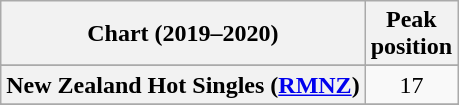<table class="wikitable sortable plainrowheaders" style="text-align:center">
<tr>
<th scope="col">Chart (2019–2020)</th>
<th scope="col">Peak<br>position</th>
</tr>
<tr>
</tr>
<tr>
<th scope="row">New Zealand Hot Singles (<a href='#'>RMNZ</a>)</th>
<td>17</td>
</tr>
<tr>
</tr>
<tr>
</tr>
</table>
